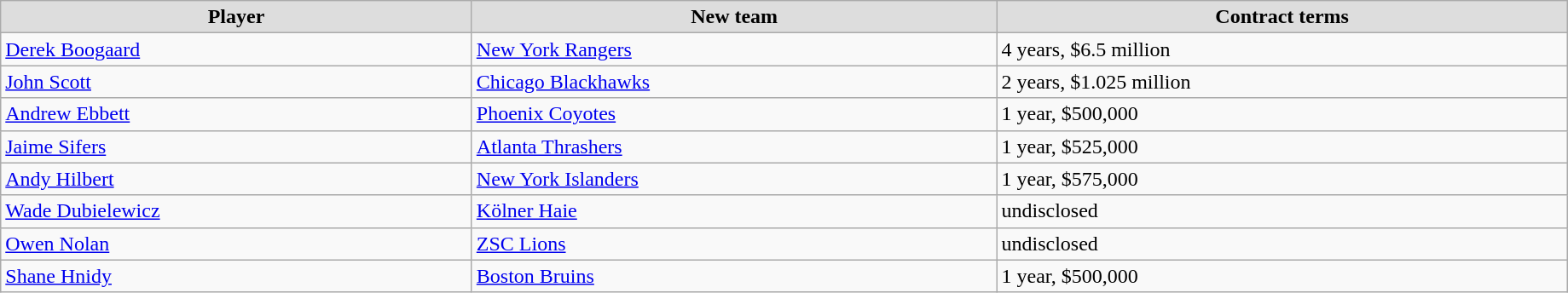<table class="wikitable" style="width:97%;">
<tr style="text-align:center; background:#ddd;">
<td><strong>Player</strong></td>
<td><strong>New team</strong></td>
<td><strong>Contract terms</strong></td>
</tr>
<tr>
<td><a href='#'>Derek Boogaard</a></td>
<td><a href='#'>New York Rangers</a></td>
<td>4 years, $6.5 million</td>
</tr>
<tr>
<td><a href='#'>John Scott</a></td>
<td><a href='#'>Chicago Blackhawks</a></td>
<td>2 years, $1.025 million</td>
</tr>
<tr>
<td><a href='#'>Andrew Ebbett</a></td>
<td><a href='#'>Phoenix Coyotes</a></td>
<td>1 year, $500,000</td>
</tr>
<tr>
<td><a href='#'>Jaime Sifers</a></td>
<td><a href='#'>Atlanta Thrashers</a></td>
<td>1 year, $525,000</td>
</tr>
<tr>
<td><a href='#'>Andy Hilbert</a></td>
<td><a href='#'>New York Islanders</a></td>
<td>1 year, $575,000</td>
</tr>
<tr>
<td><a href='#'>Wade Dubielewicz</a></td>
<td><a href='#'>Kölner Haie</a></td>
<td>undisclosed</td>
</tr>
<tr>
<td><a href='#'>Owen Nolan</a></td>
<td><a href='#'>ZSC Lions</a></td>
<td>undisclosed</td>
</tr>
<tr>
<td><a href='#'>Shane Hnidy</a></td>
<td><a href='#'>Boston Bruins</a></td>
<td>1 year, $500,000</td>
</tr>
</table>
